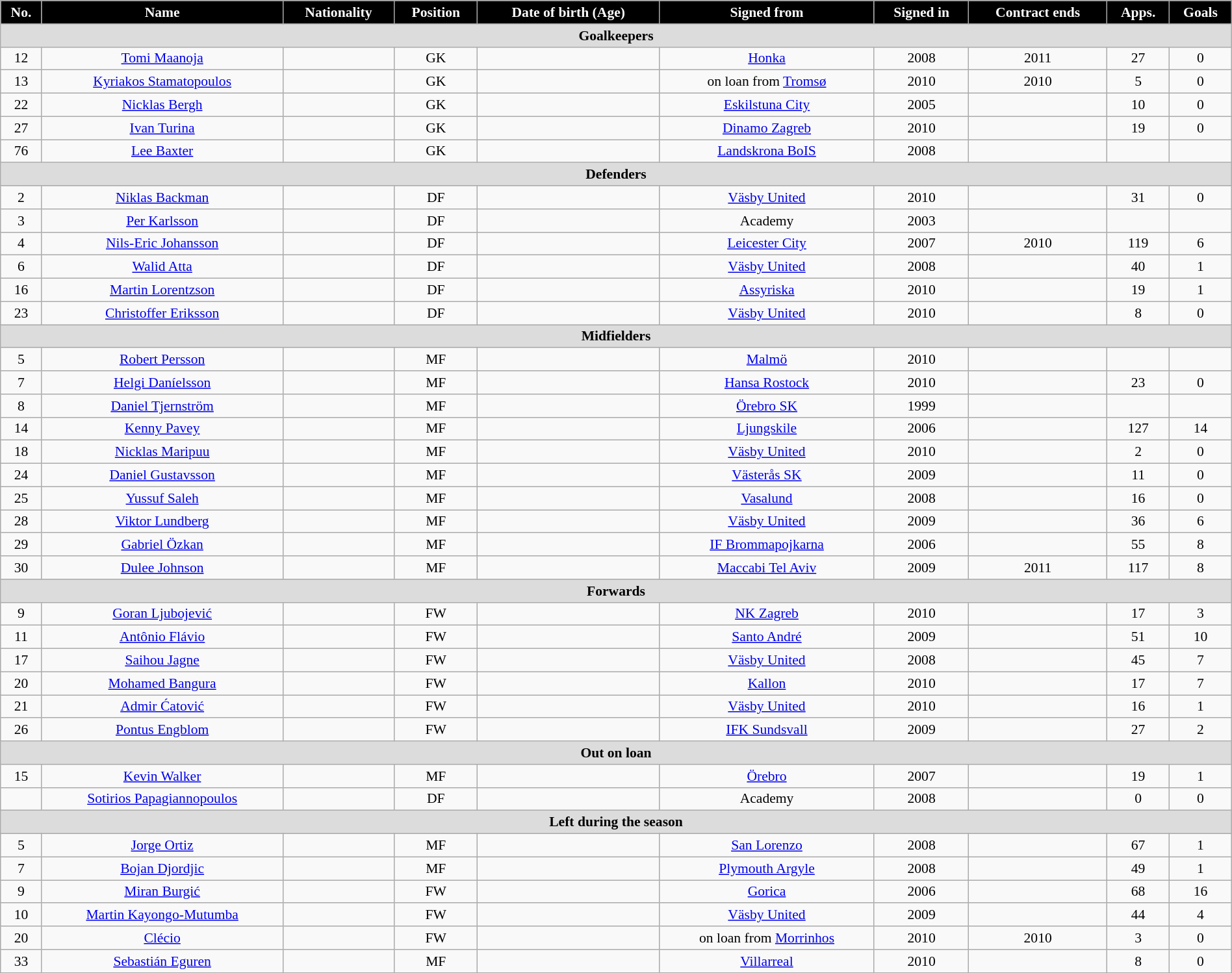<table class="wikitable"  style="text-align:center; font-size:90%; width:100%;">
<tr>
<th style="background:#000000; color:white; text-align:center;">No.</th>
<th style="background:#000000; color:white; text-align:center;">Name</th>
<th style="background:#000000; color:white; text-align:center;">Nationality</th>
<th style="background:#000000; color:white; text-align:center;">Position</th>
<th style="background:#000000; color:white; text-align:center;">Date of birth (Age)</th>
<th style="background:#000000; color:white; text-align:center;">Signed from</th>
<th style="background:#000000; color:white; text-align:center;">Signed in</th>
<th style="background:#000000; color:white; text-align:center;">Contract ends</th>
<th style="background:#000000; color:white; text-align:center;">Apps.</th>
<th style="background:#000000; color:white; text-align:center;">Goals</th>
</tr>
<tr>
<th colspan="11"  style="background:#dcdcdc; text-align:center;">Goalkeepers</th>
</tr>
<tr>
<td>12</td>
<td><a href='#'>Tomi Maanoja</a></td>
<td></td>
<td>GK</td>
<td></td>
<td><a href='#'>Honka</a></td>
<td>2008</td>
<td>2011</td>
<td>27</td>
<td>0</td>
</tr>
<tr>
<td>13</td>
<td><a href='#'>Kyriakos Stamatopoulos</a></td>
<td></td>
<td>GK</td>
<td></td>
<td>on loan from <a href='#'>Tromsø</a></td>
<td>2010</td>
<td>2010</td>
<td>5</td>
<td>0</td>
</tr>
<tr>
<td>22</td>
<td><a href='#'>Nicklas Bergh</a></td>
<td></td>
<td>GK</td>
<td></td>
<td><a href='#'>Eskilstuna City</a></td>
<td>2005</td>
<td></td>
<td>10</td>
<td>0</td>
</tr>
<tr>
<td>27</td>
<td><a href='#'>Ivan Turina</a></td>
<td></td>
<td>GK</td>
<td></td>
<td><a href='#'>Dinamo Zagreb</a></td>
<td>2010</td>
<td></td>
<td>19</td>
<td>0</td>
</tr>
<tr>
<td>76</td>
<td><a href='#'>Lee Baxter</a></td>
<td></td>
<td>GK</td>
<td></td>
<td><a href='#'>Landskrona BoIS</a></td>
<td>2008</td>
<td></td>
<td></td>
<td></td>
</tr>
<tr>
<th colspan="11"  style="background:#dcdcdc; text-align:center;">Defenders</th>
</tr>
<tr>
<td>2</td>
<td><a href='#'>Niklas Backman</a></td>
<td></td>
<td>DF</td>
<td></td>
<td><a href='#'>Väsby United</a></td>
<td>2010</td>
<td></td>
<td>31</td>
<td>0</td>
</tr>
<tr>
<td>3</td>
<td><a href='#'>Per Karlsson</a></td>
<td></td>
<td>DF</td>
<td></td>
<td>Academy</td>
<td>2003</td>
<td></td>
<td></td>
<td></td>
</tr>
<tr>
<td>4</td>
<td><a href='#'>Nils-Eric Johansson</a></td>
<td></td>
<td>DF</td>
<td></td>
<td><a href='#'>Leicester City</a></td>
<td>2007</td>
<td>2010</td>
<td>119</td>
<td>6</td>
</tr>
<tr>
<td>6</td>
<td><a href='#'>Walid Atta</a></td>
<td></td>
<td>DF</td>
<td></td>
<td><a href='#'>Väsby United</a></td>
<td>2008</td>
<td></td>
<td>40</td>
<td>1</td>
</tr>
<tr>
<td>16</td>
<td><a href='#'>Martin Lorentzson</a></td>
<td></td>
<td>DF</td>
<td></td>
<td><a href='#'>Assyriska</a></td>
<td>2010</td>
<td></td>
<td>19</td>
<td>1</td>
</tr>
<tr>
<td>23</td>
<td><a href='#'>Christoffer Eriksson</a></td>
<td></td>
<td>DF</td>
<td></td>
<td><a href='#'>Väsby United</a></td>
<td>2010</td>
<td></td>
<td>8</td>
<td>0</td>
</tr>
<tr>
<th colspan="11"  style="background:#dcdcdc; text-align:center;">Midfielders</th>
</tr>
<tr>
<td>5</td>
<td><a href='#'>Robert Persson</a></td>
<td></td>
<td>MF</td>
<td></td>
<td><a href='#'>Malmö</a></td>
<td>2010</td>
<td></td>
<td></td>
<td></td>
</tr>
<tr>
<td>7</td>
<td><a href='#'>Helgi Daníelsson</a></td>
<td></td>
<td>MF</td>
<td></td>
<td><a href='#'>Hansa Rostock</a></td>
<td>2010</td>
<td></td>
<td>23</td>
<td>0</td>
</tr>
<tr>
<td>8</td>
<td><a href='#'>Daniel Tjernström</a></td>
<td></td>
<td>MF</td>
<td></td>
<td><a href='#'>Örebro SK</a></td>
<td>1999</td>
<td></td>
<td></td>
<td></td>
</tr>
<tr>
<td>14</td>
<td><a href='#'>Kenny Pavey</a></td>
<td></td>
<td>MF</td>
<td></td>
<td><a href='#'>Ljungskile</a></td>
<td>2006</td>
<td></td>
<td>127</td>
<td>14</td>
</tr>
<tr>
<td>18</td>
<td><a href='#'>Nicklas Maripuu</a></td>
<td></td>
<td>MF</td>
<td></td>
<td><a href='#'>Väsby United</a></td>
<td>2010</td>
<td></td>
<td>2</td>
<td>0</td>
</tr>
<tr>
<td>24</td>
<td><a href='#'>Daniel Gustavsson</a></td>
<td></td>
<td>MF</td>
<td></td>
<td><a href='#'>Västerås SK</a></td>
<td>2009</td>
<td></td>
<td>11</td>
<td>0</td>
</tr>
<tr>
<td>25</td>
<td><a href='#'>Yussuf Saleh</a></td>
<td></td>
<td>MF</td>
<td></td>
<td><a href='#'>Vasalund</a></td>
<td>2008</td>
<td></td>
<td>16</td>
<td>0</td>
</tr>
<tr>
<td>28</td>
<td><a href='#'>Viktor Lundberg</a></td>
<td></td>
<td>MF</td>
<td></td>
<td><a href='#'>Väsby United</a></td>
<td>2009</td>
<td></td>
<td>36</td>
<td>6</td>
</tr>
<tr>
<td>29</td>
<td><a href='#'>Gabriel Özkan</a></td>
<td></td>
<td>MF</td>
<td></td>
<td><a href='#'>IF Brommapojkarna</a></td>
<td>2006</td>
<td></td>
<td>55</td>
<td>8</td>
</tr>
<tr>
<td>30</td>
<td><a href='#'>Dulee Johnson</a></td>
<td></td>
<td>MF</td>
<td></td>
<td><a href='#'>Maccabi Tel Aviv</a></td>
<td>2009</td>
<td>2011</td>
<td>117</td>
<td>8</td>
</tr>
<tr>
<th colspan="11"  style="background:#dcdcdc; text-align:center;">Forwards</th>
</tr>
<tr>
<td>9</td>
<td><a href='#'>Goran Ljubojević</a></td>
<td></td>
<td>FW</td>
<td></td>
<td><a href='#'>NK Zagreb</a></td>
<td>2010</td>
<td></td>
<td>17</td>
<td>3</td>
</tr>
<tr>
<td>11</td>
<td><a href='#'>Antônio Flávio</a></td>
<td></td>
<td>FW</td>
<td></td>
<td><a href='#'>Santo André</a></td>
<td>2009</td>
<td></td>
<td>51</td>
<td>10</td>
</tr>
<tr>
<td>17</td>
<td><a href='#'>Saihou Jagne</a></td>
<td></td>
<td>FW</td>
<td></td>
<td><a href='#'>Väsby United</a></td>
<td>2008</td>
<td></td>
<td>45</td>
<td>7</td>
</tr>
<tr>
<td>20</td>
<td><a href='#'>Mohamed Bangura</a></td>
<td></td>
<td>FW</td>
<td></td>
<td><a href='#'>Kallon</a></td>
<td>2010</td>
<td></td>
<td>17</td>
<td>7</td>
</tr>
<tr>
<td>21</td>
<td><a href='#'>Admir Ćatović</a></td>
<td></td>
<td>FW</td>
<td></td>
<td><a href='#'>Väsby United</a></td>
<td>2010</td>
<td></td>
<td>16</td>
<td>1</td>
</tr>
<tr>
<td>26</td>
<td><a href='#'>Pontus Engblom</a></td>
<td></td>
<td>FW</td>
<td></td>
<td><a href='#'>IFK Sundsvall</a></td>
<td>2009</td>
<td></td>
<td>27</td>
<td>2</td>
</tr>
<tr>
<th colspan="11"  style="background:#dcdcdc; text-align:center;">Out on loan</th>
</tr>
<tr>
<td>15</td>
<td><a href='#'>Kevin Walker</a></td>
<td></td>
<td>MF</td>
<td></td>
<td><a href='#'>Örebro</a></td>
<td>2007</td>
<td></td>
<td>19</td>
<td>1</td>
</tr>
<tr>
<td></td>
<td><a href='#'>Sotirios Papagiannopoulos</a></td>
<td></td>
<td>DF</td>
<td></td>
<td>Academy</td>
<td>2008</td>
<td></td>
<td>0</td>
<td>0</td>
</tr>
<tr>
<th colspan="11"  style="background:#dcdcdc; text-align:center;">Left during the season</th>
</tr>
<tr>
<td>5</td>
<td><a href='#'>Jorge Ortiz</a></td>
<td></td>
<td>MF</td>
<td></td>
<td><a href='#'>San Lorenzo</a></td>
<td>2008</td>
<td></td>
<td>67</td>
<td>1</td>
</tr>
<tr>
<td>7</td>
<td><a href='#'>Bojan Djordjic</a></td>
<td></td>
<td>MF</td>
<td></td>
<td><a href='#'>Plymouth Argyle</a></td>
<td>2008</td>
<td></td>
<td>49</td>
<td>1</td>
</tr>
<tr>
<td>9</td>
<td><a href='#'>Miran Burgić</a></td>
<td></td>
<td>FW</td>
<td></td>
<td><a href='#'>Gorica</a></td>
<td>2006</td>
<td></td>
<td>68</td>
<td>16</td>
</tr>
<tr>
<td>10</td>
<td><a href='#'>Martin Kayongo-Mutumba</a></td>
<td></td>
<td>FW</td>
<td></td>
<td><a href='#'>Väsby United</a></td>
<td>2009</td>
<td></td>
<td>44</td>
<td>4</td>
</tr>
<tr>
<td>20</td>
<td><a href='#'>Clécio</a></td>
<td></td>
<td>FW</td>
<td></td>
<td>on loan from <a href='#'>Morrinhos</a></td>
<td>2010</td>
<td>2010</td>
<td>3</td>
<td>0</td>
</tr>
<tr>
<td>33</td>
<td><a href='#'>Sebastián Eguren</a></td>
<td></td>
<td>MF</td>
<td></td>
<td><a href='#'>Villarreal</a></td>
<td>2010</td>
<td></td>
<td>8</td>
<td>0</td>
</tr>
</table>
